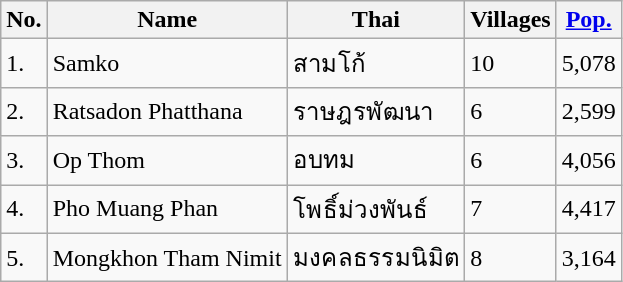<table class="wikitable sortable">
<tr>
<th>No.</th>
<th>Name</th>
<th>Thai</th>
<th>Villages</th>
<th><a href='#'>Pop.</a></th>
</tr>
<tr>
<td>1.</td>
<td>Samko</td>
<td>สามโก้</td>
<td>10</td>
<td>5,078</td>
</tr>
<tr>
<td>2.</td>
<td>Ratsadon Phatthana</td>
<td>ราษฎรพัฒนา</td>
<td>6</td>
<td>2,599</td>
</tr>
<tr>
<td>3.</td>
<td>Op Thom</td>
<td>อบทม</td>
<td>6</td>
<td>4,056</td>
</tr>
<tr>
<td>4.</td>
<td>Pho Muang Phan</td>
<td>โพธิ์ม่วงพันธ์</td>
<td>7</td>
<td>4,417</td>
</tr>
<tr>
<td>5.</td>
<td>Mongkhon Tham Nimit</td>
<td>มงคลธรรมนิมิต</td>
<td>8</td>
<td>3,164</td>
</tr>
</table>
